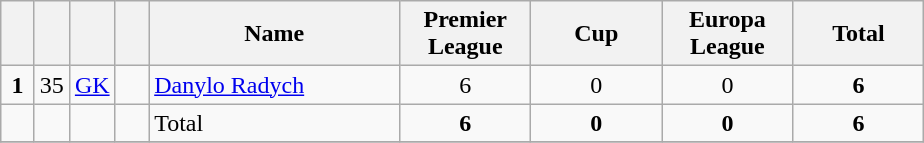<table class="wikitable" style="text-align:center">
<tr>
<th width=15></th>
<th width=15></th>
<th width=15></th>
<th width=15></th>
<th width=160>Name</th>
<th width=80><strong>Premier League</strong></th>
<th width=80><strong>Cup</strong></th>
<th width=80><strong>Europa League</strong></th>
<th width=80>Total</th>
</tr>
<tr>
<td><strong>1</strong></td>
<td>35</td>
<td><a href='#'>GK</a></td>
<td></td>
<td align=left><a href='#'>Danylo Radych</a></td>
<td>6</td>
<td>0</td>
<td>0</td>
<td><strong>6</strong></td>
</tr>
<tr>
<td></td>
<td></td>
<td></td>
<td></td>
<td align=left>Total</td>
<td><strong>6</strong></td>
<td><strong>0</strong></td>
<td><strong>0</strong></td>
<td><strong>6</strong></td>
</tr>
<tr>
</tr>
</table>
